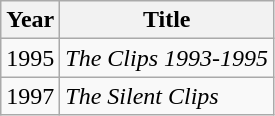<table class="wikitable">
<tr>
<th>Year</th>
<th>Title</th>
</tr>
<tr>
<td>1995</td>
<td><em>The Clips 1993-1995</em></td>
</tr>
<tr>
<td>1997</td>
<td><em>The Silent Clips</em></td>
</tr>
</table>
